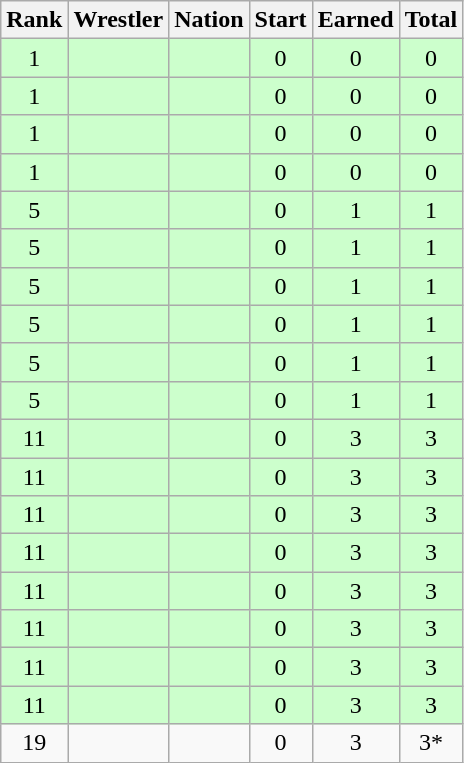<table class="wikitable sortable" style="text-align:center;">
<tr>
<th>Rank</th>
<th>Wrestler</th>
<th>Nation</th>
<th>Start</th>
<th>Earned</th>
<th>Total</th>
</tr>
<tr style="background:#cfc;">
<td>1</td>
<td align=left></td>
<td align=left></td>
<td>0</td>
<td>0</td>
<td>0</td>
</tr>
<tr style="background:#cfc;">
<td>1</td>
<td align=left></td>
<td align=left></td>
<td>0</td>
<td>0</td>
<td>0</td>
</tr>
<tr style="background:#cfc;">
<td>1</td>
<td align=left></td>
<td align=left></td>
<td>0</td>
<td>0</td>
<td>0</td>
</tr>
<tr style="background:#cfc;">
<td>1</td>
<td align=left></td>
<td align=left></td>
<td>0</td>
<td>0</td>
<td>0</td>
</tr>
<tr style="background:#cfc;">
<td>5</td>
<td align=left></td>
<td align=left></td>
<td>0</td>
<td>1</td>
<td>1</td>
</tr>
<tr style="background:#cfc;">
<td>5</td>
<td align=left></td>
<td align=left></td>
<td>0</td>
<td>1</td>
<td>1</td>
</tr>
<tr style="background:#cfc;">
<td>5</td>
<td align=left></td>
<td align=left></td>
<td>0</td>
<td>1</td>
<td>1</td>
</tr>
<tr style="background:#cfc;">
<td>5</td>
<td align=left></td>
<td align=left></td>
<td>0</td>
<td>1</td>
<td>1</td>
</tr>
<tr style="background:#cfc;">
<td>5</td>
<td align=left></td>
<td align=left></td>
<td>0</td>
<td>1</td>
<td>1</td>
</tr>
<tr style="background:#cfc;">
<td>5</td>
<td align=left></td>
<td align=left></td>
<td>0</td>
<td>1</td>
<td>1</td>
</tr>
<tr style="background:#cfc;">
<td>11</td>
<td align=left></td>
<td align=left></td>
<td>0</td>
<td>3</td>
<td>3</td>
</tr>
<tr style="background:#cfc;">
<td>11</td>
<td align=left></td>
<td align=left></td>
<td>0</td>
<td>3</td>
<td>3</td>
</tr>
<tr style="background:#cfc;">
<td>11</td>
<td align=left></td>
<td align=left></td>
<td>0</td>
<td>3</td>
<td>3</td>
</tr>
<tr style="background:#cfc;">
<td>11</td>
<td align=left></td>
<td align=left></td>
<td>0</td>
<td>3</td>
<td>3</td>
</tr>
<tr style="background:#cfc;">
<td>11</td>
<td align=left></td>
<td align=left></td>
<td>0</td>
<td>3</td>
<td>3</td>
</tr>
<tr style="background:#cfc;">
<td>11</td>
<td align=left></td>
<td align=left></td>
<td>0</td>
<td>3</td>
<td>3</td>
</tr>
<tr style="background:#cfc;">
<td>11</td>
<td align=left></td>
<td align=left></td>
<td>0</td>
<td>3</td>
<td>3</td>
</tr>
<tr style="background:#cfc;">
<td>11</td>
<td align=left></td>
<td align=left></td>
<td>0</td>
<td>3</td>
<td>3</td>
</tr>
<tr>
<td>19</td>
<td align=left></td>
<td align=left></td>
<td>0</td>
<td>3</td>
<td>3*</td>
</tr>
</table>
